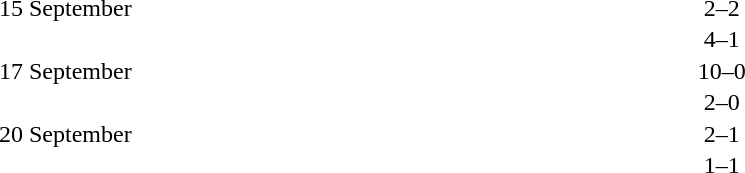<table cellspacing=1 width=85%>
<tr>
<th width=15%></th>
<th width=25%></th>
<th width=10%></th>
<th width=25%></th>
<th width=25%></th>
</tr>
<tr>
<td>15 September</td>
<td align=right></td>
<td align=center>2–2</td>
<td></td>
<td></td>
</tr>
<tr>
<td></td>
<td align=right></td>
<td align=center>4–1</td>
<td></td>
<td></td>
</tr>
<tr>
<td>17 September</td>
<td align=right></td>
<td align=center>10–0</td>
<td></td>
<td></td>
</tr>
<tr>
<td></td>
<td align=right></td>
<td align=center>2–0</td>
<td></td>
<td></td>
</tr>
<tr>
<td>20 September</td>
<td align=right></td>
<td align=center>2–1</td>
<td></td>
<td></td>
</tr>
<tr>
<td></td>
<td align=right></td>
<td align=center>1–1</td>
<td></td>
<td></td>
</tr>
</table>
